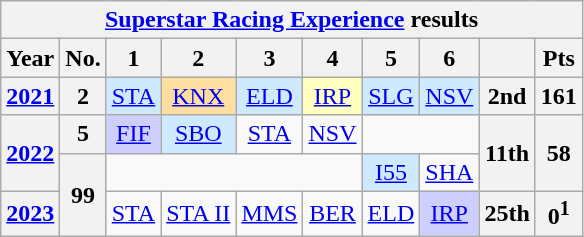<table class="wikitable" style="text-align:center">
<tr>
<th colspan=10><a href='#'>Superstar Racing Experience</a> results</th>
</tr>
<tr>
<th>Year</th>
<th>No.</th>
<th>1</th>
<th>2</th>
<th>3</th>
<th>4</th>
<th>5</th>
<th>6</th>
<th></th>
<th>Pts</th>
</tr>
<tr>
<th><a href='#'>2021</a></th>
<th>2</th>
<td style="background:#CFEAFF;"><a href='#'>STA</a><br></td>
<td style="background:#FFDF9F;"><a href='#'>KNX</a><br></td>
<td style="background:#CFEAFF;"><a href='#'>ELD</a><br></td>
<td style="background:#FFFFBF;"><a href='#'>IRP</a><br></td>
<td style="background:#CFEAFF;"><a href='#'>SLG</a><br></td>
<td style="background:#CFEAFF;"><a href='#'>NSV</a><br></td>
<th>2nd</th>
<th>161</th>
</tr>
<tr>
<th rowspan="2"><a href='#'>2022</a></th>
<th>5</th>
<td style="background:#CFCFFF;"><a href='#'>FIF</a><br></td>
<td style="background:#CFEAFF;"><a href='#'>SBO</a><br></td>
<td><a href='#'>STA</a></td>
<td><a href='#'>NSV</a></td>
<td colspan="2"></td>
<th rowspan="2">11th</th>
<th rowspan="2">58</th>
</tr>
<tr>
<th rowspan=2>99</th>
<td colspan="4"></td>
<td style="background:#CFEAFF;"><a href='#'>I55</a><br></td>
<td><a href='#'>SHA</a></td>
</tr>
<tr>
<th><a href='#'>2023</a></th>
<td><a href='#'>STA</a></td>
<td><a href='#'>STA II</a></td>
<td><a href='#'>MMS</a></td>
<td><a href='#'>BER</a></td>
<td><a href='#'>ELD</a></td>
<td style="background:#CFCFFF;"><a href='#'>IRP</a><br></td>
<th>25th</th>
<th>0<sup>1</sup></th>
</tr>
</table>
